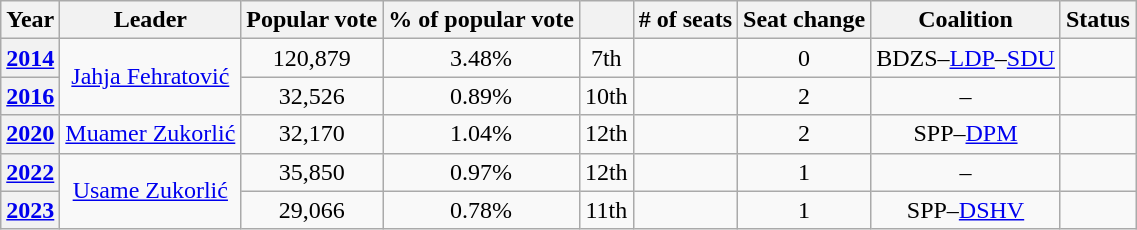<table class="wikitable" style="text-align:center">
<tr>
<th>Year</th>
<th>Leader</th>
<th>Popular vote</th>
<th>% of popular vote</th>
<th></th>
<th># of seats</th>
<th>Seat change</th>
<th>Coalition</th>
<th>Status</th>
</tr>
<tr>
<th><a href='#'>2014</a></th>
<td rowspan="2"><a href='#'>Jahja Fehratović</a></td>
<td>120,879</td>
<td>3.48%</td>
<td> 7th</td>
<td></td>
<td> 0</td>
<td>BDZS–<a href='#'>LDP</a>–<a href='#'>SDU</a></td>
<td></td>
</tr>
<tr>
<th><a href='#'>2016</a></th>
<td>32,526</td>
<td>0.89%</td>
<td> 10th</td>
<td></td>
<td> 2</td>
<td>–</td>
<td></td>
</tr>
<tr>
<th><a href='#'>2020</a></th>
<td><a href='#'>Muamer Zukorlić</a></td>
<td>32,170</td>
<td>1.04%</td>
<td> 12th</td>
<td></td>
<td> 2</td>
<td>SPP–<a href='#'>DPM</a></td>
<td></td>
</tr>
<tr>
<th><a href='#'>2022</a></th>
<td rowspan="2"><a href='#'>Usame Zukorlić</a></td>
<td>35,850</td>
<td>0.97%</td>
<td> 12th</td>
<td></td>
<td> 1</td>
<td>–</td>
<td></td>
</tr>
<tr>
<th><a href='#'>2023</a></th>
<td>29,066</td>
<td>0.78%</td>
<td> 11th</td>
<td></td>
<td> 1</td>
<td>SPP–<a href='#'>DSHV</a></td>
<td></td>
</tr>
</table>
